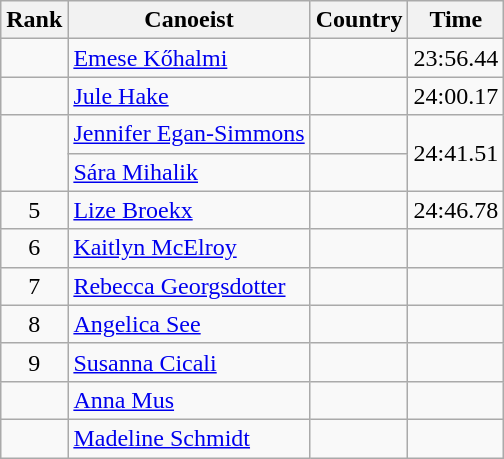<table class="wikitable" style="text-align:center">
<tr>
<th>Rank</th>
<th>Canoeist</th>
<th>Country</th>
<th>Time</th>
</tr>
<tr>
<td></td>
<td align="left"><a href='#'>Emese Kőhalmi</a></td>
<td align="left"></td>
<td>23:56.44</td>
</tr>
<tr>
<td></td>
<td align="left"><a href='#'>Jule Hake</a></td>
<td align="left"></td>
<td>24:00.17</td>
</tr>
<tr>
<td rowspan=2></td>
<td align="left"><a href='#'>Jennifer Egan-Simmons</a></td>
<td align="left"></td>
<td rowspan=2>24:41.51</td>
</tr>
<tr>
<td align="left"><a href='#'>Sára Mihalik</a></td>
<td align="left"></td>
</tr>
<tr>
<td>5</td>
<td align="left"><a href='#'>Lize Broekx</a></td>
<td align="left"></td>
<td>24:46.78</td>
</tr>
<tr>
<td>6</td>
<td align="left"><a href='#'>Kaitlyn McElroy</a></td>
<td align="left"></td>
<td></td>
</tr>
<tr>
<td>7</td>
<td align="left"><a href='#'>Rebecca Georgsdotter</a></td>
<td align="left"></td>
<td></td>
</tr>
<tr>
<td>8</td>
<td align="left"><a href='#'>Angelica See</a></td>
<td align="left"></td>
<td></td>
</tr>
<tr>
<td>9</td>
<td align="left"><a href='#'>Susanna Cicali</a></td>
<td align="left"></td>
<td></td>
</tr>
<tr>
<td></td>
<td align="left"><a href='#'>Anna Mus</a></td>
<td align="left"></td>
<td></td>
</tr>
<tr>
<td></td>
<td align="left"><a href='#'>Madeline Schmidt</a></td>
<td align="left"></td>
<td></td>
</tr>
</table>
